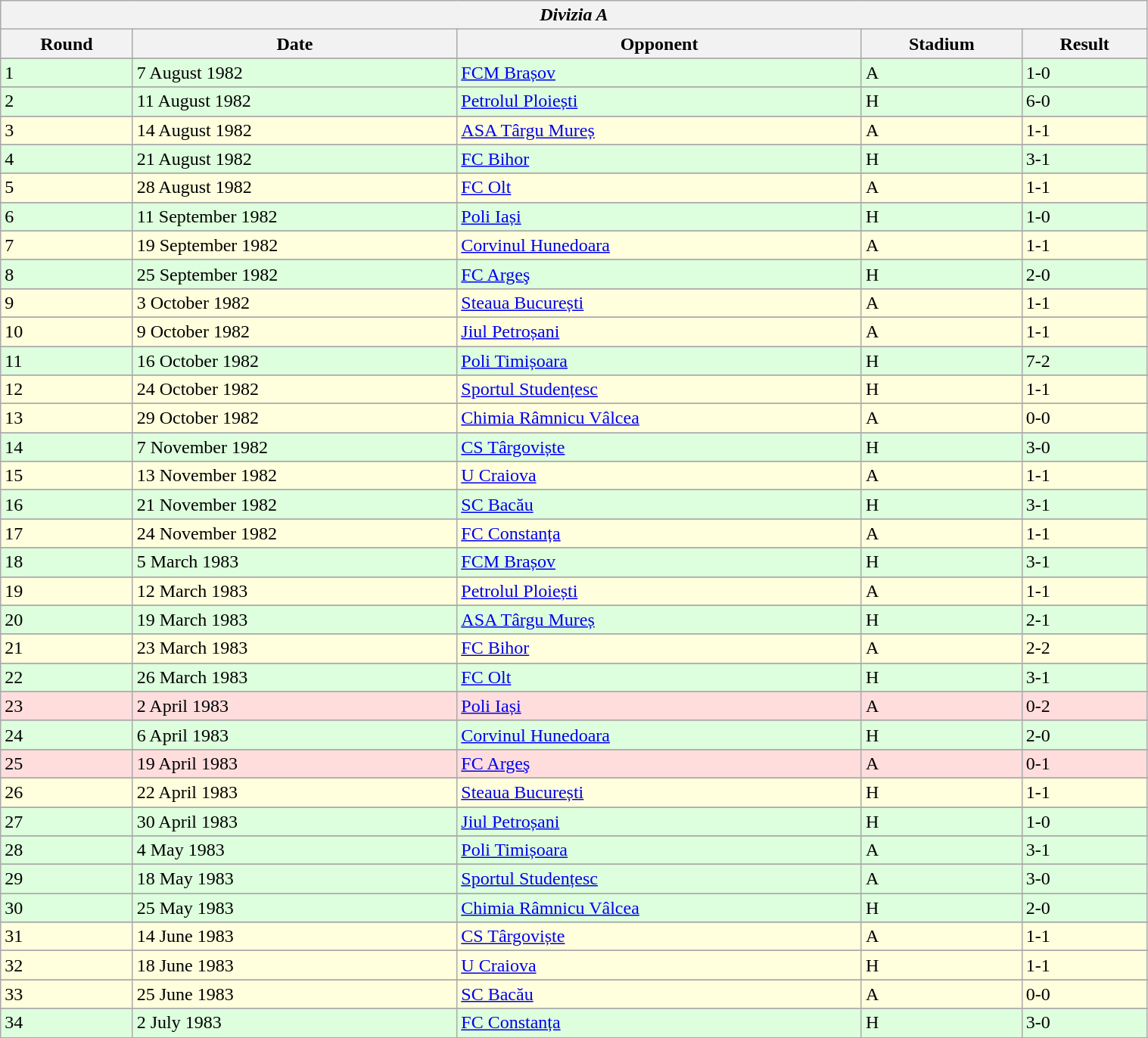<table class="wikitable" style="width:80%;">
<tr>
<th colspan="5" style="text-align:center;"><em>Divizia A</em></th>
</tr>
<tr>
<th>Round</th>
<th>Date</th>
<th>Opponent</th>
<th>Stadium</th>
<th>Result</th>
</tr>
<tr>
</tr>
<tr bgcolor="#ddffdd">
<td>1</td>
<td>7 August 1982</td>
<td><a href='#'>FCM Brașov</a></td>
<td>A</td>
<td>1-0</td>
</tr>
<tr>
</tr>
<tr bgcolor="#ddffdd">
<td>2</td>
<td>11 August 1982</td>
<td><a href='#'>Petrolul Ploiești</a></td>
<td>H</td>
<td>6-0</td>
</tr>
<tr>
</tr>
<tr bgcolor="#ffffdd">
<td>3</td>
<td>14 August 1982</td>
<td><a href='#'>ASA Târgu Mureș</a></td>
<td>A</td>
<td>1-1</td>
</tr>
<tr>
</tr>
<tr bgcolor="#ddffdd">
<td>4</td>
<td>21 August 1982</td>
<td><a href='#'>FC Bihor</a></td>
<td>H</td>
<td>3-1</td>
</tr>
<tr>
</tr>
<tr bgcolor="#ffffdd">
<td>5</td>
<td>28 August 1982</td>
<td><a href='#'>FC Olt</a></td>
<td>A</td>
<td>1-1</td>
</tr>
<tr>
</tr>
<tr bgcolor="#ddffdd">
<td>6</td>
<td>11 September 1982</td>
<td><a href='#'>Poli Iași</a></td>
<td>H</td>
<td>1-0</td>
</tr>
<tr>
</tr>
<tr bgcolor="#ffffdd">
<td>7</td>
<td>19 September 1982</td>
<td><a href='#'>Corvinul Hunedoara</a></td>
<td>A</td>
<td>1-1</td>
</tr>
<tr>
</tr>
<tr bgcolor="#ddffdd">
<td>8</td>
<td>25 September 1982</td>
<td><a href='#'>FC Argeş</a></td>
<td>H</td>
<td>2-0</td>
</tr>
<tr>
</tr>
<tr bgcolor="#ffffdd">
<td>9</td>
<td>3 October 1982</td>
<td><a href='#'>Steaua București</a></td>
<td>A</td>
<td>1-1</td>
</tr>
<tr>
</tr>
<tr bgcolor="#ffffdd">
<td>10</td>
<td>9 October 1982</td>
<td><a href='#'>Jiul Petroșani</a></td>
<td>A</td>
<td>1-1</td>
</tr>
<tr>
</tr>
<tr bgcolor="#ddffdd">
<td>11</td>
<td>16 October 1982</td>
<td><a href='#'>Poli Timișoara</a></td>
<td>H</td>
<td>7-2</td>
</tr>
<tr>
</tr>
<tr bgcolor="#ffffdd">
<td>12</td>
<td>24 October 1982</td>
<td><a href='#'>Sportul Studențesc</a></td>
<td>H</td>
<td>1-1</td>
</tr>
<tr>
</tr>
<tr bgcolor="#ffffdd">
<td>13</td>
<td>29 October 1982</td>
<td><a href='#'>Chimia Râmnicu Vâlcea</a></td>
<td>A</td>
<td>0-0</td>
</tr>
<tr>
</tr>
<tr bgcolor="#ddffdd">
<td>14</td>
<td>7 November 1982</td>
<td><a href='#'>CS Târgoviște</a></td>
<td>H</td>
<td>3-0</td>
</tr>
<tr>
</tr>
<tr bgcolor="#ffffdd">
<td>15</td>
<td>13 November 1982</td>
<td><a href='#'>U Craiova</a></td>
<td>A</td>
<td>1-1</td>
</tr>
<tr>
</tr>
<tr bgcolor="#ddffdd">
<td>16</td>
<td>21 November 1982</td>
<td><a href='#'>SC Bacău</a></td>
<td>H</td>
<td>3-1</td>
</tr>
<tr>
</tr>
<tr bgcolor="#ffffdd">
<td>17</td>
<td>24 November 1982</td>
<td><a href='#'>FC Constanța</a></td>
<td>A</td>
<td>1-1</td>
</tr>
<tr>
</tr>
<tr bgcolor="#ddffdd">
<td>18</td>
<td>5 March 1983</td>
<td><a href='#'>FCM Brașov</a></td>
<td>H</td>
<td>3-1</td>
</tr>
<tr>
</tr>
<tr bgcolor="#ffffdd">
<td>19</td>
<td>12 March 1983</td>
<td><a href='#'>Petrolul Ploiești</a></td>
<td>A</td>
<td>1-1</td>
</tr>
<tr>
</tr>
<tr bgcolor="#ddffdd">
<td>20</td>
<td>19 March 1983</td>
<td><a href='#'>ASA Târgu Mureș</a></td>
<td>H</td>
<td>2-1</td>
</tr>
<tr>
</tr>
<tr bgcolor="#ffffdd">
<td>21</td>
<td>23 March 1983</td>
<td><a href='#'>FC Bihor</a></td>
<td>A</td>
<td>2-2</td>
</tr>
<tr>
</tr>
<tr bgcolor="#ddffdd">
<td>22</td>
<td>26 March 1983</td>
<td><a href='#'>FC Olt</a></td>
<td>H</td>
<td>3-1</td>
</tr>
<tr>
</tr>
<tr bgcolor="#ffdddd">
<td>23</td>
<td>2 April 1983</td>
<td><a href='#'>Poli Iași</a></td>
<td>A</td>
<td>0-2</td>
</tr>
<tr>
</tr>
<tr bgcolor="#ddffdd">
<td>24</td>
<td>6 April 1983</td>
<td><a href='#'>Corvinul Hunedoara</a></td>
<td>H</td>
<td>2-0</td>
</tr>
<tr>
</tr>
<tr bgcolor="#ffdddd">
<td>25</td>
<td>19 April 1983</td>
<td><a href='#'>FC Argeş</a></td>
<td>A</td>
<td>0-1</td>
</tr>
<tr>
</tr>
<tr bgcolor="#ffffdd">
<td>26</td>
<td>22 April 1983</td>
<td><a href='#'>Steaua București</a></td>
<td>H</td>
<td>1-1</td>
</tr>
<tr>
</tr>
<tr bgcolor="#ddffdd">
<td>27</td>
<td>30 April 1983</td>
<td><a href='#'>Jiul Petroșani</a></td>
<td>H</td>
<td>1-0</td>
</tr>
<tr>
</tr>
<tr bgcolor="#ddffdd">
<td>28</td>
<td>4 May 1983</td>
<td><a href='#'>Poli Timișoara</a></td>
<td>A</td>
<td>3-1</td>
</tr>
<tr>
</tr>
<tr bgcolor="#ddffdd">
<td>29</td>
<td>18 May 1983</td>
<td><a href='#'>Sportul Studențesc</a></td>
<td>A</td>
<td>3-0</td>
</tr>
<tr>
</tr>
<tr bgcolor="#ddffdd">
<td>30</td>
<td>25 May 1983</td>
<td><a href='#'>Chimia Râmnicu Vâlcea</a></td>
<td>H</td>
<td>2-0</td>
</tr>
<tr>
</tr>
<tr bgcolor="#ffffdd">
<td>31</td>
<td>14 June 1983</td>
<td><a href='#'>CS Târgoviște</a></td>
<td>A</td>
<td>1-1</td>
</tr>
<tr>
</tr>
<tr bgcolor="#ffffdd">
<td>32</td>
<td>18 June 1983</td>
<td><a href='#'>U Craiova</a></td>
<td>H</td>
<td>1-1</td>
</tr>
<tr>
</tr>
<tr bgcolor="#ffffdd">
<td>33</td>
<td>25 June 1983</td>
<td><a href='#'>SC Bacău</a></td>
<td>A</td>
<td>0-0</td>
</tr>
<tr>
</tr>
<tr bgcolor="#ddffdd">
<td>34</td>
<td>2 July 1983</td>
<td><a href='#'>FC Constanța</a></td>
<td>H</td>
<td>3-0</td>
</tr>
<tr>
</tr>
</table>
